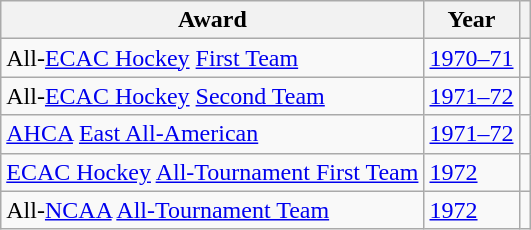<table class="wikitable">
<tr>
<th>Award</th>
<th>Year</th>
<th></th>
</tr>
<tr>
<td>All-<a href='#'>ECAC Hockey</a> <a href='#'>First Team</a></td>
<td><a href='#'>1970–71</a></td>
<td></td>
</tr>
<tr>
<td>All-<a href='#'>ECAC Hockey</a> <a href='#'>Second Team</a></td>
<td><a href='#'>1971–72</a></td>
<td></td>
</tr>
<tr>
<td><a href='#'>AHCA</a> <a href='#'>East All-American</a></td>
<td><a href='#'>1971–72</a></td>
<td></td>
</tr>
<tr>
<td><a href='#'>ECAC Hockey</a> <a href='#'>All-Tournament First Team</a></td>
<td><a href='#'>1972</a></td>
<td></td>
</tr>
<tr>
<td>All-<a href='#'>NCAA</a> <a href='#'>All-Tournament Team</a></td>
<td><a href='#'>1972</a></td>
<td></td>
</tr>
</table>
